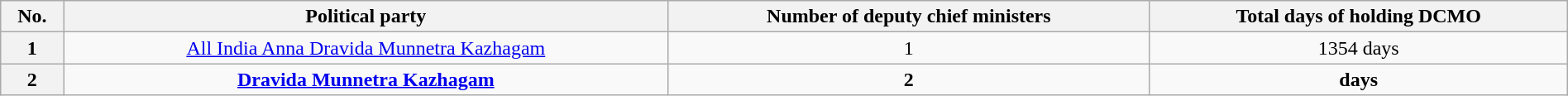<table class="wikitable sortable" style="width:100%; text-align:center">
<tr>
<th>No.</th>
<th>Political party</th>
<th>Number of deputy chief ministers</th>
<th>Total days of holding DCMO</th>
</tr>
<tr>
<th>1</th>
<td><a href='#'>All India Anna Dravida Munnetra Kazhagam</a></td>
<td>1</td>
<td>1354 days</td>
</tr>
<tr>
<th>2</th>
<td><strong><a href='#'>Dravida Munnetra Kazhagam</a></strong></td>
<td><strong>2</strong></td>
<td><strong> days</strong></td>
</tr>
</table>
